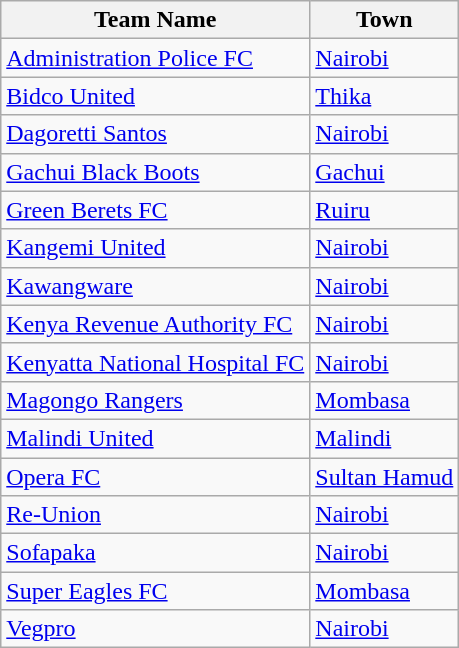<table class="wikitable">
<tr>
<th>Team Name</th>
<th>Town</th>
</tr>
<tr>
<td><a href='#'>Administration Police FC</a></td>
<td><a href='#'>Nairobi</a></td>
</tr>
<tr>
<td><a href='#'>Bidco United</a></td>
<td><a href='#'>Thika</a></td>
</tr>
<tr>
<td><a href='#'>Dagoretti Santos</a></td>
<td><a href='#'>Nairobi</a></td>
</tr>
<tr>
<td><a href='#'>Gachui Black Boots</a></td>
<td><a href='#'>Gachui</a></td>
</tr>
<tr>
<td><a href='#'>Green Berets FC</a></td>
<td><a href='#'>Ruiru</a></td>
</tr>
<tr>
<td><a href='#'>Kangemi United</a></td>
<td><a href='#'>Nairobi</a></td>
</tr>
<tr>
<td><a href='#'>Kawangware</a></td>
<td><a href='#'>Nairobi</a></td>
</tr>
<tr>
<td><a href='#'>Kenya Revenue Authority FC</a></td>
<td><a href='#'>Nairobi</a></td>
</tr>
<tr>
<td><a href='#'>Kenyatta National Hospital FC</a></td>
<td><a href='#'>Nairobi</a></td>
</tr>
<tr>
<td><a href='#'>Magongo Rangers</a></td>
<td><a href='#'>Mombasa</a></td>
</tr>
<tr>
<td><a href='#'>Malindi United</a></td>
<td><a href='#'>Malindi</a></td>
</tr>
<tr>
<td><a href='#'>Opera FC</a></td>
<td><a href='#'>Sultan Hamud</a></td>
</tr>
<tr>
<td><a href='#'>Re-Union</a></td>
<td><a href='#'>Nairobi</a></td>
</tr>
<tr>
<td><a href='#'>Sofapaka</a></td>
<td><a href='#'>Nairobi</a></td>
</tr>
<tr>
<td><a href='#'>Super Eagles FC</a></td>
<td><a href='#'>Mombasa</a></td>
</tr>
<tr>
<td><a href='#'>Vegpro</a></td>
<td><a href='#'>Nairobi</a></td>
</tr>
</table>
